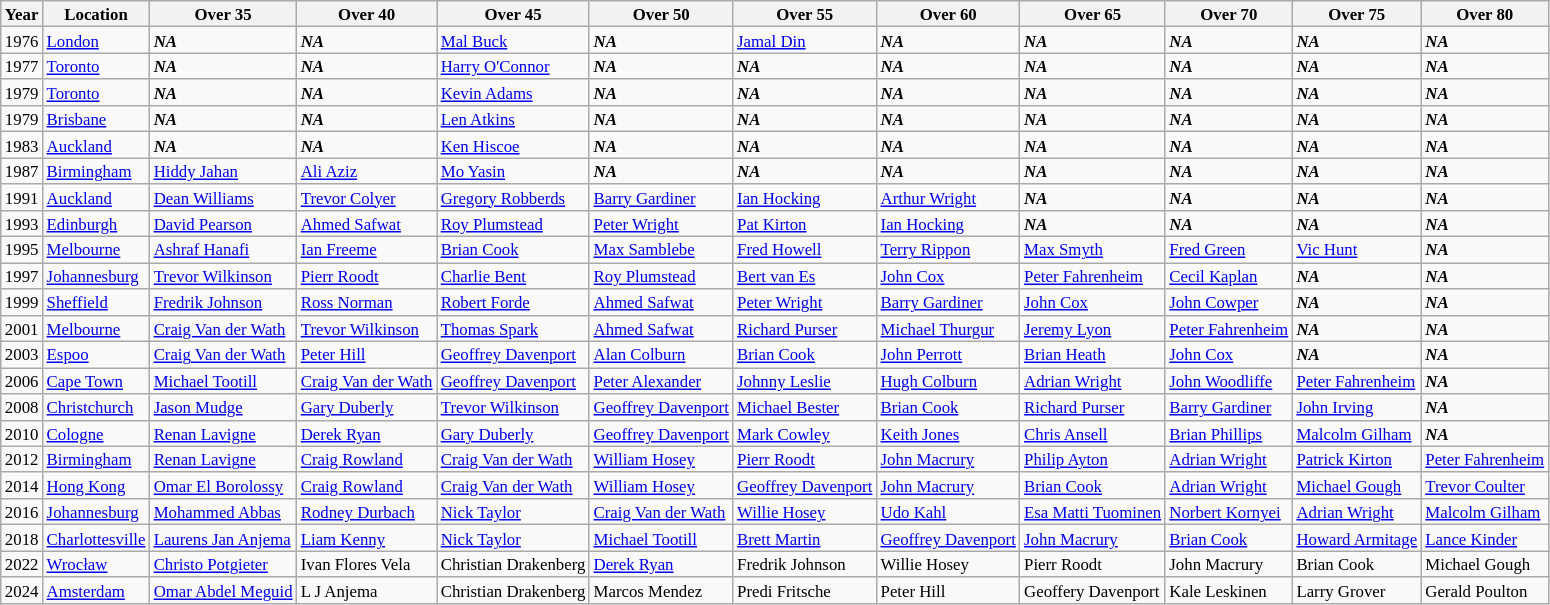<table class="wikitable sortable" style="font-size: 70%">
<tr>
<th>Year</th>
<th>Location</th>
<th>Over 35</th>
<th>Over 40</th>
<th>Over 45</th>
<th>Over 50</th>
<th>Over 55</th>
<th>Over 60</th>
<th>Over 65</th>
<th>Over 70</th>
<th>Over 75</th>
<th>Over 80</th>
</tr>
<tr>
<td>1976</td>
<td> <a href='#'>London</a></td>
<td><strong><em>NA</em></strong></td>
<td><strong><em>NA</em></strong></td>
<td> <a href='#'>Mal Buck</a></td>
<td><strong><em>NA</em></strong></td>
<td> <a href='#'>Jamal Din</a></td>
<td><strong><em>NA</em></strong></td>
<td><strong><em>NA</em></strong></td>
<td><strong><em>NA</em></strong></td>
<td><strong><em>NA</em></strong></td>
<td><strong><em>NA</em></strong></td>
</tr>
<tr>
<td>1977</td>
<td> <a href='#'>Toronto</a></td>
<td><strong><em>NA</em></strong></td>
<td><strong><em>NA</em></strong></td>
<td> <a href='#'>Harry O'Connor</a></td>
<td><strong><em>NA</em></strong></td>
<td><strong><em>NA</em></strong></td>
<td><strong><em>NA</em></strong></td>
<td><strong><em>NA</em></strong></td>
<td><strong><em>NA</em></strong></td>
<td><strong><em>NA</em></strong></td>
<td><strong><em>NA</em></strong></td>
</tr>
<tr>
<td>1979</td>
<td> <a href='#'>Toronto</a></td>
<td><strong><em>NA</em></strong></td>
<td><strong><em>NA</em></strong></td>
<td> <a href='#'>Kevin Adams</a></td>
<td><strong><em>NA</em></strong></td>
<td><strong><em>NA</em></strong></td>
<td><strong><em>NA</em></strong></td>
<td><strong><em>NA</em></strong></td>
<td><strong><em>NA</em></strong></td>
<td><strong><em>NA</em></strong></td>
<td><strong><em>NA</em></strong></td>
</tr>
<tr>
<td>1979</td>
<td> <a href='#'>Brisbane</a></td>
<td><strong><em>NA</em></strong></td>
<td><strong><em>NA</em></strong></td>
<td> <a href='#'>Len Atkins</a></td>
<td><strong><em>NA</em></strong></td>
<td><strong><em>NA</em></strong></td>
<td><strong><em>NA</em></strong></td>
<td><strong><em>NA</em></strong></td>
<td><strong><em>NA</em></strong></td>
<td><strong><em>NA</em></strong></td>
<td><strong><em>NA</em></strong></td>
</tr>
<tr>
<td>1983</td>
<td> <a href='#'>Auckland</a></td>
<td><strong><em>NA</em></strong></td>
<td><strong><em>NA</em></strong></td>
<td> <a href='#'>Ken Hiscoe</a></td>
<td><strong><em>NA</em></strong></td>
<td><strong><em>NA</em></strong></td>
<td><strong><em>NA</em></strong></td>
<td><strong><em>NA</em></strong></td>
<td><strong><em>NA</em></strong></td>
<td><strong><em>NA</em></strong></td>
<td><strong><em>NA</em></strong></td>
</tr>
<tr>
<td>1987</td>
<td> <a href='#'>Birmingham</a></td>
<td> <a href='#'>Hiddy Jahan</a></td>
<td> <a href='#'>Ali Aziz</a></td>
<td> <a href='#'>Mo Yasin</a></td>
<td><strong><em>NA</em></strong></td>
<td><strong><em>NA</em></strong></td>
<td><strong><em>NA</em></strong></td>
<td><strong><em>NA</em></strong></td>
<td><strong><em>NA</em></strong></td>
<td><strong><em>NA</em></strong></td>
<td><strong><em>NA</em></strong></td>
</tr>
<tr>
<td>1991</td>
<td> <a href='#'>Auckland</a></td>
<td> <a href='#'>Dean Williams</a></td>
<td> <a href='#'>Trevor Colyer</a></td>
<td> <a href='#'>Gregory Robberds</a></td>
<td> <a href='#'>Barry Gardiner</a></td>
<td> <a href='#'>Ian Hocking</a></td>
<td> <a href='#'>Arthur Wright</a></td>
<td><strong><em>NA</em></strong></td>
<td><strong><em>NA</em></strong></td>
<td><strong><em>NA</em></strong></td>
<td><strong><em>NA</em></strong></td>
</tr>
<tr>
<td>1993</td>
<td> <a href='#'>Edinburgh</a></td>
<td> <a href='#'>David Pearson</a></td>
<td> <a href='#'>Ahmed Safwat</a></td>
<td> <a href='#'>Roy Plumstead</a></td>
<td> <a href='#'>Peter Wright</a></td>
<td> <a href='#'>Pat Kirton</a></td>
<td> <a href='#'>Ian Hocking</a></td>
<td><strong><em>NA</em></strong></td>
<td><strong><em>NA</em></strong></td>
<td><strong><em>NA</em></strong></td>
<td><strong><em>NA</em></strong></td>
</tr>
<tr>
<td>1995</td>
<td> <a href='#'>Melbourne</a></td>
<td> <a href='#'>Ashraf Hanafi</a></td>
<td> <a href='#'>Ian Freeme</a></td>
<td> <a href='#'>Brian Cook</a></td>
<td> <a href='#'>Max Samblebe</a></td>
<td> <a href='#'>Fred Howell</a></td>
<td> <a href='#'>Terry Rippon</a></td>
<td> <a href='#'>Max Smyth</a></td>
<td> <a href='#'>Fred Green</a></td>
<td> <a href='#'>Vic Hunt</a></td>
<td><strong><em>NA</em></strong></td>
</tr>
<tr>
<td>1997</td>
<td> <a href='#'>Johannesburg</a></td>
<td> <a href='#'>Trevor Wilkinson</a></td>
<td> <a href='#'>Pierr Roodt</a></td>
<td> <a href='#'>Charlie Bent</a></td>
<td> <a href='#'>Roy Plumstead</a></td>
<td> <a href='#'>Bert van Es</a></td>
<td> <a href='#'>John Cox</a></td>
<td> <a href='#'>Peter Fahrenheim</a></td>
<td> <a href='#'>Cecil Kaplan</a></td>
<td><strong><em>NA</em></strong></td>
<td><strong><em>NA</em></strong></td>
</tr>
<tr>
<td>1999</td>
<td> <a href='#'>Sheffield</a></td>
<td> <a href='#'>Fredrik Johnson</a></td>
<td> <a href='#'>Ross Norman</a></td>
<td> <a href='#'>Robert Forde</a></td>
<td> <a href='#'>Ahmed Safwat</a></td>
<td> <a href='#'>Peter Wright</a></td>
<td> <a href='#'>Barry Gardiner</a></td>
<td> <a href='#'>John Cox</a></td>
<td> <a href='#'>John Cowper</a></td>
<td><strong><em>NA</em></strong></td>
<td><strong><em>NA</em></strong></td>
</tr>
<tr>
<td>2001</td>
<td> <a href='#'>Melbourne</a></td>
<td> <a href='#'>Craig Van der Wath</a></td>
<td> <a href='#'>Trevor Wilkinson</a></td>
<td> <a href='#'>Thomas Spark</a></td>
<td> <a href='#'>Ahmed Safwat</a></td>
<td> <a href='#'>Richard Purser</a></td>
<td> <a href='#'>Michael Thurgur</a></td>
<td> <a href='#'>Jeremy Lyon</a></td>
<td> <a href='#'>Peter Fahrenheim</a></td>
<td><strong><em>NA</em></strong></td>
<td><strong><em>NA</em></strong></td>
</tr>
<tr>
<td>2003</td>
<td> <a href='#'>Espoo</a></td>
<td> <a href='#'>Craig Van der Wath</a></td>
<td> <a href='#'>Peter Hill</a></td>
<td> <a href='#'>Geoffrey Davenport</a></td>
<td> <a href='#'>Alan Colburn</a></td>
<td> <a href='#'>Brian Cook</a></td>
<td> <a href='#'>John Perrott</a></td>
<td> <a href='#'>Brian Heath</a></td>
<td> <a href='#'>John Cox</a></td>
<td><strong><em>NA</em></strong></td>
<td><strong><em>NA</em></strong></td>
</tr>
<tr>
<td>2006</td>
<td> <a href='#'>Cape Town</a></td>
<td> <a href='#'>Michael Tootill</a></td>
<td> <a href='#'>Craig Van der Wath</a></td>
<td> <a href='#'>Geoffrey Davenport</a></td>
<td> <a href='#'>Peter Alexander</a></td>
<td> <a href='#'>Johnny Leslie</a></td>
<td> <a href='#'>Hugh Colburn</a></td>
<td> <a href='#'>Adrian Wright</a></td>
<td> <a href='#'>John Woodliffe</a></td>
<td> <a href='#'>Peter Fahrenheim</a></td>
<td><strong><em>NA</em></strong></td>
</tr>
<tr>
<td>2008</td>
<td> <a href='#'>Christchurch</a></td>
<td> <a href='#'>Jason Mudge</a></td>
<td> <a href='#'>Gary Duberly</a></td>
<td> <a href='#'>Trevor Wilkinson</a></td>
<td> <a href='#'>Geoffrey Davenport</a></td>
<td> <a href='#'>Michael Bester</a></td>
<td> <a href='#'>Brian Cook</a></td>
<td> <a href='#'>Richard Purser</a></td>
<td> <a href='#'>Barry Gardiner</a></td>
<td> <a href='#'>John Irving</a></td>
<td><strong><em>NA</em></strong></td>
</tr>
<tr>
<td>2010</td>
<td> <a href='#'>Cologne</a></td>
<td> <a href='#'>Renan Lavigne</a></td>
<td> <a href='#'>Derek Ryan</a></td>
<td> <a href='#'>Gary Duberly</a></td>
<td> <a href='#'>Geoffrey Davenport</a></td>
<td> <a href='#'>Mark Cowley</a></td>
<td> <a href='#'>Keith Jones</a></td>
<td> <a href='#'>Chris Ansell</a></td>
<td> <a href='#'>Brian Phillips</a></td>
<td> <a href='#'>Malcolm Gilham</a></td>
<td><strong><em>NA</em></strong></td>
</tr>
<tr>
<td>2012</td>
<td> <a href='#'>Birmingham</a></td>
<td> <a href='#'>Renan Lavigne</a></td>
<td> <a href='#'>Craig Rowland</a></td>
<td> <a href='#'>Craig Van der Wath</a></td>
<td> <a href='#'>William Hosey</a></td>
<td> <a href='#'>Pierr Roodt</a></td>
<td> <a href='#'>John Macrury</a></td>
<td> <a href='#'>Philip Ayton</a></td>
<td> <a href='#'>Adrian Wright</a></td>
<td> <a href='#'>Patrick Kirton</a></td>
<td> <a href='#'>Peter Fahrenheim</a></td>
</tr>
<tr>
<td>2014</td>
<td> <a href='#'>Hong Kong</a></td>
<td> <a href='#'>Omar El Borolossy</a></td>
<td> <a href='#'>Craig Rowland</a></td>
<td> <a href='#'>Craig Van der Wath</a></td>
<td> <a href='#'>William Hosey</a></td>
<td> <a href='#'>Geoffrey Davenport</a></td>
<td> <a href='#'>John Macrury</a></td>
<td> <a href='#'>Brian Cook</a></td>
<td> <a href='#'>Adrian Wright</a></td>
<td> <a href='#'>Michael Gough</a></td>
<td> <a href='#'>Trevor Coulter</a></td>
</tr>
<tr>
<td>2016</td>
<td> <a href='#'>Johannesburg</a></td>
<td> <a href='#'>Mohammed Abbas</a></td>
<td> <a href='#'>Rodney Durbach</a></td>
<td> <a href='#'>Nick Taylor</a></td>
<td> <a href='#'>Craig Van der Wath</a></td>
<td> <a href='#'>Willie Hosey</a></td>
<td> <a href='#'>Udo Kahl</a></td>
<td> <a href='#'>Esa Matti Tuominen</a></td>
<td> <a href='#'>Norbert Kornyei</a></td>
<td> <a href='#'>Adrian Wright</a></td>
<td> <a href='#'>Malcolm Gilham</a></td>
</tr>
<tr>
<td>2018</td>
<td> <a href='#'>Charlottesville</a></td>
<td> <a href='#'>Laurens Jan Anjema</a></td>
<td> <a href='#'>Liam Kenny</a></td>
<td> <a href='#'>Nick Taylor</a></td>
<td> <a href='#'>Michael Tootill</a></td>
<td> <a href='#'>Brett Martin</a></td>
<td> <a href='#'>Geoffrey Davenport</a></td>
<td> <a href='#'>John Macrury</a></td>
<td> <a href='#'>Brian Cook</a></td>
<td> <a href='#'>Howard Armitage</a></td>
<td> <a href='#'>Lance Kinder</a></td>
</tr>
<tr>
<td>2022</td>
<td> <a href='#'>Wrocław</a></td>
<td> <a href='#'>Christo Potgieter</a></td>
<td> Ivan Flores Vela</td>
<td> Christian Drakenberg</td>
<td> <a href='#'>Derek Ryan</a></td>
<td> Fredrik Johnson</td>
<td> Willie Hosey</td>
<td> Pierr Roodt</td>
<td> John Macrury</td>
<td> Brian Cook</td>
<td> Michael Gough</td>
</tr>
<tr>
<td>2024</td>
<td> <a href='#'>Amsterdam</a></td>
<td> <a href='#'>Omar Abdel Meguid</a></td>
<td> L J Anjema</td>
<td> Christian Drakenberg</td>
<td> Marcos Mendez</td>
<td> Predi Fritsche</td>
<td> Peter Hill</td>
<td> Geoffery Davenport</td>
<td> Kale Leskinen</td>
<td>Larry Grover</td>
<td> Gerald Poulton</td>
</tr>
</table>
